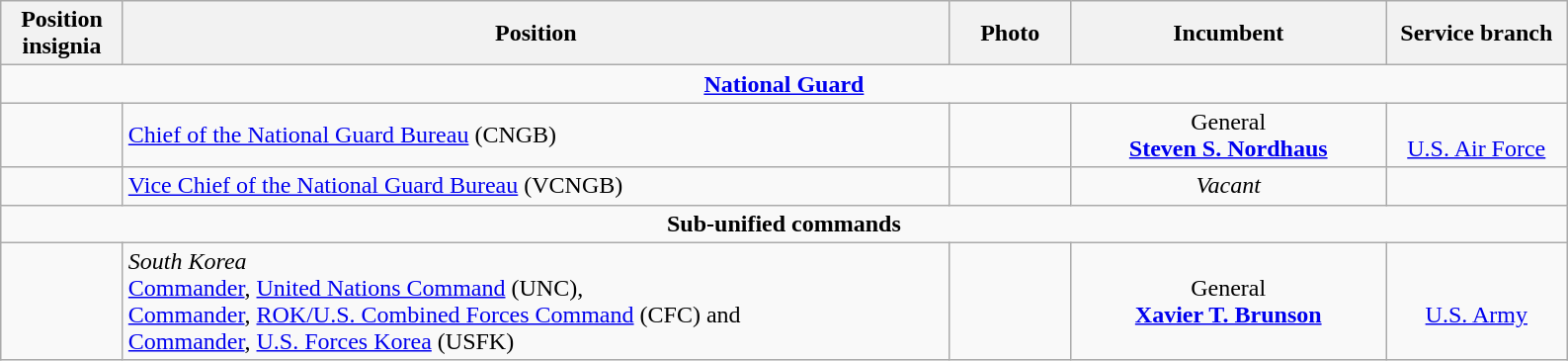<table class="wikitable">
<tr>
<th width="75" style="text-align:center">Position insignia</th>
<th width="550" style="text-align:center">Position</th>
<th width="75" style="text-align:center">Photo</th>
<th width="205" style="text-align:center">Incumbent</th>
<th width="115" style="text-align:center">Service branch</th>
</tr>
<tr>
<td colspan="5" style="text-align:center"><strong><a href='#'>National Guard</a></strong></td>
</tr>
<tr>
<td></td>
<td><a href='#'>Chief of the National Guard Bureau</a> (CNGB)</td>
<td></td>
<td style="text-align:center">General<br><strong><a href='#'>Steven S. Nordhaus</a></strong></td>
<td style="text-align:center"><br><a href='#'>U.S. Air Force</a></td>
</tr>
<tr>
<td></td>
<td><a href='#'>Vice Chief of the National Guard Bureau</a> (VCNGB)</td>
<td></td>
<td style="text-align:center"><em>Vacant</em></td>
<td style="text-align:center"></td>
</tr>
<tr>
<td colspan="5" style="text-align:center"><strong>Sub-unified commands</strong></td>
</tr>
<tr>
<td>  </td>
<td><em>South Korea</em><br><a href='#'>Commander</a>, <a href='#'>United Nations Command</a> (UNC),<br><a href='#'>Commander</a>, <a href='#'>ROK/U.S. Combined Forces Command</a> (CFC) and<br><a href='#'>Commander</a>, <a href='#'>U.S. Forces Korea</a> (USFK)</td>
<td></td>
<td style="text-align:center">General<br><strong><a href='#'>Xavier T. Brunson</a></strong></td>
<td style="text-align:center"><br><a href='#'>U.S. Army</a></td>
</tr>
</table>
